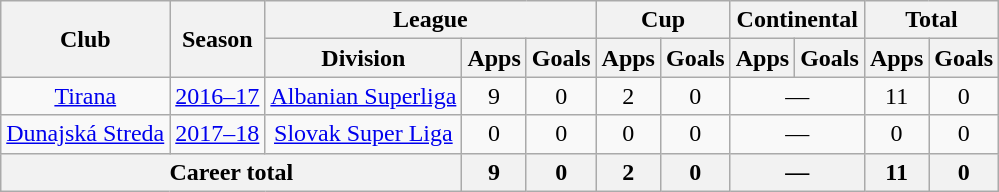<table class="wikitable" style="text-align:center">
<tr>
<th rowspan="2">Club</th>
<th rowspan="2">Season</th>
<th colspan="3">League</th>
<th colspan="2">Cup</th>
<th colspan="2">Continental</th>
<th colspan="2">Total</th>
</tr>
<tr>
<th>Division</th>
<th>Apps</th>
<th>Goals</th>
<th>Apps</th>
<th>Goals</th>
<th>Apps</th>
<th>Goals</th>
<th>Apps</th>
<th>Goals</th>
</tr>
<tr>
<td rowspan="1"><a href='#'>Tirana</a></td>
<td><a href='#'>2016–17</a></td>
<td rowspan="1"><a href='#'>Albanian Superliga</a></td>
<td>9</td>
<td>0</td>
<td>2</td>
<td>0</td>
<td colspan="2">—</td>
<td>11</td>
<td>0</td>
</tr>
<tr>
<td rowspan="1"><a href='#'>Dunajská Streda</a></td>
<td><a href='#'>2017–18</a></td>
<td rowspan="1"><a href='#'>Slovak Super Liga</a></td>
<td>0</td>
<td>0</td>
<td>0</td>
<td>0</td>
<td colspan="2">—</td>
<td>0</td>
<td>0</td>
</tr>
<tr>
<th colspan=3>Career total</th>
<th>9</th>
<th>0</th>
<th>2</th>
<th>0</th>
<th colspan="2">—</th>
<th>11</th>
<th>0</th>
</tr>
</table>
